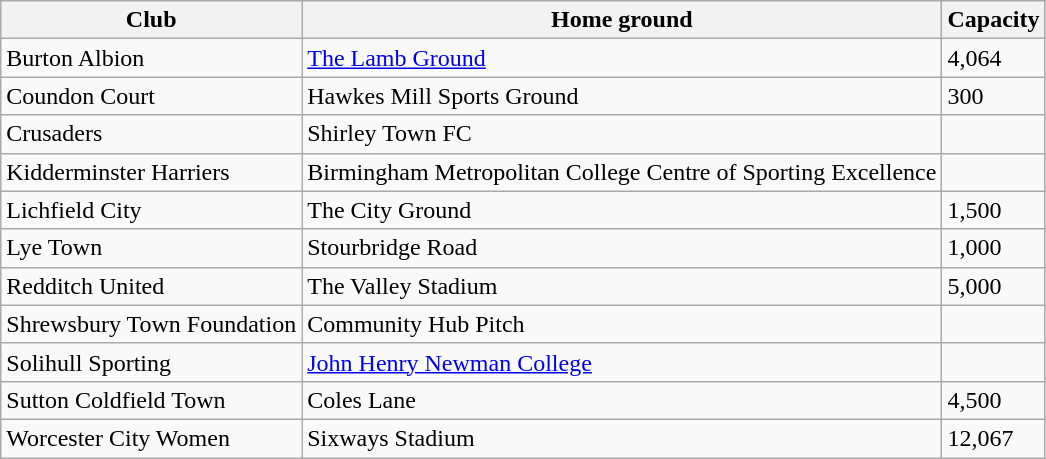<table class="wikitable" border="1">
<tr>
<th>Club</th>
<th>Home ground</th>
<th>Capacity</th>
</tr>
<tr>
<td>Burton Albion</td>
<td><a href='#'>The Lamb Ground</a></td>
<td>4,064</td>
</tr>
<tr>
<td>Coundon Court</td>
<td>Hawkes Mill Sports Ground</td>
<td>300</td>
</tr>
<tr>
<td>Crusaders</td>
<td>Shirley Town FC</td>
<td></td>
</tr>
<tr>
<td>Kidderminster Harriers</td>
<td>Birmingham Metropolitan College Centre of Sporting Excellence</td>
<td></td>
</tr>
<tr>
<td>Lichfield City</td>
<td>The City Ground</td>
<td>1,500</td>
</tr>
<tr>
<td>Lye Town</td>
<td>Stourbridge Road</td>
<td>1,000</td>
</tr>
<tr>
<td>Redditch United</td>
<td>The Valley Stadium</td>
<td>5,000</td>
</tr>
<tr>
<td>Shrewsbury Town Foundation</td>
<td>Community Hub Pitch</td>
<td></td>
</tr>
<tr>
<td>Solihull Sporting</td>
<td><a href='#'>John Henry Newman College</a></td>
<td></td>
</tr>
<tr>
<td>Sutton Coldfield Town</td>
<td>Coles Lane</td>
<td>4,500</td>
</tr>
<tr>
<td>Worcester City Women</td>
<td>Sixways Stadium</td>
<td>12,067</td>
</tr>
</table>
